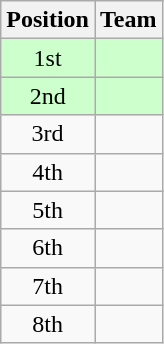<table class="wikitable">
<tr>
<th>Position</th>
<th>Team</th>
</tr>
<tr style="background:#cfc">
<td style="text-align:center">1st</td>
<td></td>
</tr>
<tr style="background:#cfc">
<td style="text-align:center">2nd</td>
<td></td>
</tr>
<tr>
<td style="text-align:center">3rd</td>
<td></td>
</tr>
<tr>
<td style="text-align:center">4th</td>
<td></td>
</tr>
<tr>
<td style="text-align:center">5th</td>
<td></td>
</tr>
<tr>
<td style="text-align:center">6th</td>
<td></td>
</tr>
<tr>
<td style="text-align:center">7th</td>
<td></td>
</tr>
<tr>
<td style="text-align:center">8th</td>
<td></td>
</tr>
</table>
